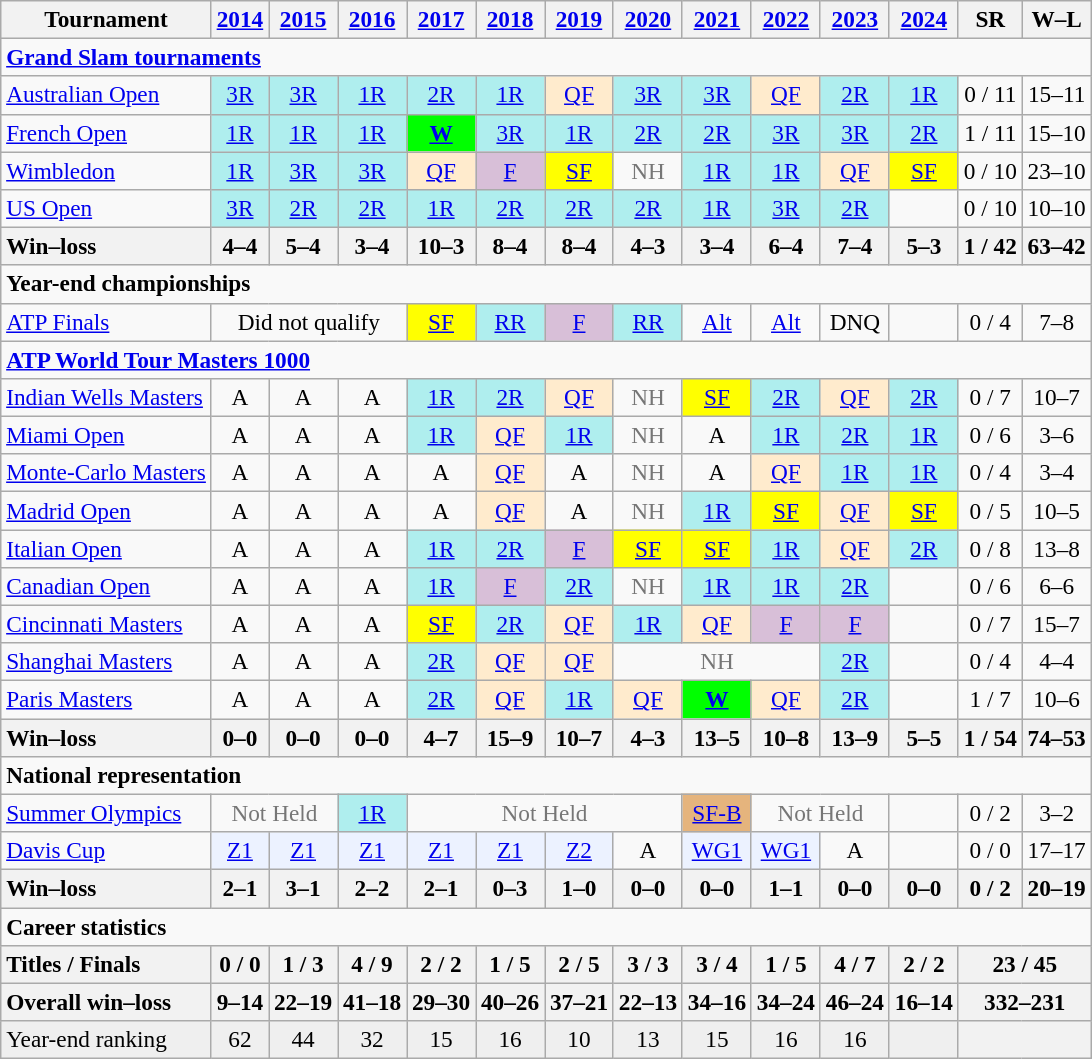<table class=wikitable style=text-align:center;font-size:97%>
<tr>
<th>Tournament</th>
<th><a href='#'>2014</a></th>
<th><a href='#'>2015</a></th>
<th><a href='#'>2016</a></th>
<th><a href='#'>2017</a></th>
<th><a href='#'>2018</a></th>
<th><a href='#'>2019</a></th>
<th><a href='#'>2020</a></th>
<th><a href='#'>2021</a></th>
<th><a href='#'>2022</a></th>
<th><a href='#'>2023</a></th>
<th><a href='#'>2024</a></th>
<th>SR</th>
<th>W–L</th>
</tr>
<tr>
<td colspan="18" align="left"><strong><a href='#'>Grand Slam tournaments</a></strong></td>
</tr>
<tr>
<td align=left><a href='#'>Australian Open</a></td>
<td bgcolor=afeeee><a href='#'>3R</a></td>
<td bgcolor=afeeee><a href='#'>3R</a></td>
<td bgcolor=afeeee><a href='#'>1R</a></td>
<td bgcolor=afeeee><a href='#'>2R</a></td>
<td bgcolor=afeeee><a href='#'>1R</a></td>
<td bgcolor=ffebcd><a href='#'>QF</a></td>
<td bgcolor=afeeee><a href='#'>3R</a></td>
<td bgcolor=afeeee><a href='#'>3R</a></td>
<td bgcolor=ffebcd><a href='#'>QF</a></td>
<td bgcolor=afeeee><a href='#'>2R</a></td>
<td bgcolor=afeeee><a href='#'>1R</a></td>
<td>0 / 11</td>
<td>15–11</td>
</tr>
<tr>
<td align=left><a href='#'>French Open</a></td>
<td bgcolor=afeeee><a href='#'>1R</a></td>
<td bgcolor=afeeee><a href='#'>1R</a></td>
<td bgcolor=afeeee><a href='#'>1R</a></td>
<td bgcolor=lime><a href='#'><strong>W</strong></a></td>
<td bgcolor=afeeee><a href='#'>3R</a></td>
<td bgcolor=afeeee><a href='#'>1R</a></td>
<td bgcolor=afeeee><a href='#'>2R</a></td>
<td bgcolor=afeeee><a href='#'>2R</a></td>
<td bgcolor=afeeee><a href='#'>3R</a></td>
<td bgcolor=afeeee><a href='#'>3R</a></td>
<td bgcolor=afeeee><a href='#'>2R</a></td>
<td>1 / 11</td>
<td>15–10</td>
</tr>
<tr>
<td align=left><a href='#'>Wimbledon</a></td>
<td bgcolor=afeeee><a href='#'>1R</a></td>
<td bgcolor=afeeee><a href='#'>3R</a></td>
<td bgcolor=afeeee><a href='#'>3R</a></td>
<td bgcolor=ffebcd><a href='#'>QF</a></td>
<td bgcolor=thistle><a href='#'>F</a></td>
<td bgcolor=yellow><a href='#'>SF</a></td>
<td style=color:#767676>NH</td>
<td bgcolor=afeeee><a href='#'>1R</a></td>
<td bgcolor=afeeee><a href='#'>1R</a></td>
<td bgcolor=ffebcd><a href='#'>QF</a></td>
<td bgcolor=yellow><a href='#'>SF</a></td>
<td>0 / 10</td>
<td>23–10</td>
</tr>
<tr>
<td align=left><a href='#'>US Open</a></td>
<td bgcolor=afeeee><a href='#'>3R</a></td>
<td bgcolor=afeeee><a href='#'>2R</a></td>
<td bgcolor=afeeee><a href='#'>2R</a></td>
<td bgcolor=afeeee><a href='#'>1R</a></td>
<td bgcolor=afeeee><a href='#'>2R</a></td>
<td bgcolor=afeeee><a href='#'>2R</a></td>
<td bgcolor=afeeee><a href='#'>2R</a></td>
<td bgcolor=afeeee><a href='#'>1R</a></td>
<td bgcolor=afeeee><a href='#'>3R</a></td>
<td bgcolor=afeeee><a href='#'>2R</a></td>
<td></td>
<td>0 / 10</td>
<td>10–10</td>
</tr>
<tr>
<th style=text-align:left>Win–loss</th>
<th>4–4</th>
<th>5–4</th>
<th>3–4</th>
<th>10–3</th>
<th>8–4</th>
<th>8–4</th>
<th>4–3</th>
<th>3–4</th>
<th>6–4</th>
<th>7–4</th>
<th>5–3</th>
<th>1 / 42</th>
<th>63–42</th>
</tr>
<tr>
<td colspan="18" align="left"><strong>Year-end championships</strong></td>
</tr>
<tr>
<td align=left><a href='#'>ATP Finals</a></td>
<td colspan=3>Did not qualify</td>
<td bgcolor=yellow><a href='#'>SF</a></td>
<td bgcolor=afeeee><a href='#'>RR</a></td>
<td bgcolor=thistle><a href='#'>F</a></td>
<td bgcolor=afeeee><a href='#'>RR</a></td>
<td><a href='#'>Alt</a></td>
<td><a href='#'>Alt</a></td>
<td>DNQ</td>
<td></td>
<td>0 / 4</td>
<td>7–8</td>
</tr>
<tr>
<td colspan="18" align="left"><strong><a href='#'>ATP World Tour Masters 1000</a></strong></td>
</tr>
<tr>
<td align=left><a href='#'>Indian Wells Masters</a></td>
<td>A</td>
<td>A</td>
<td>A</td>
<td bgcolor=afeeee><a href='#'>1R</a></td>
<td bgcolor=afeeee><a href='#'>2R</a></td>
<td bgcolor=ffebcd><a href='#'>QF</a></td>
<td style=color:#767676>NH</td>
<td bgcolor=yellow><a href='#'>SF</a></td>
<td bgcolor=afeeee><a href='#'>2R</a></td>
<td bgcolor=ffebcd><a href='#'>QF</a></td>
<td bgcolor=afeeee><a href='#'>2R</a></td>
<td>0 / 7</td>
<td>10–7</td>
</tr>
<tr>
<td align=left><a href='#'>Miami Open</a></td>
<td>A</td>
<td>A</td>
<td>A</td>
<td bgcolor=afeeee><a href='#'>1R</a></td>
<td bgcolor=ffebcd><a href='#'>QF</a></td>
<td bgcolor=afeeee><a href='#'>1R</a></td>
<td style=color:#767676>NH</td>
<td>A</td>
<td bgcolor=afeeee><a href='#'>1R</a></td>
<td bgcolor=afeeee><a href='#'>2R</a></td>
<td bgcolor=afeeee><a href='#'>1R</a></td>
<td>0 / 6</td>
<td>3–6</td>
</tr>
<tr>
<td align=left><a href='#'>Monte-Carlo Masters</a></td>
<td>A</td>
<td>A</td>
<td>A</td>
<td>A</td>
<td bgcolor=ffebcd><a href='#'>QF</a></td>
<td>A</td>
<td style=color:#767676>NH</td>
<td>A</td>
<td bgcolor=ffebcd><a href='#'>QF</a></td>
<td bgcolor=afeeee><a href='#'>1R</a></td>
<td bgcolor=afeeee><a href='#'>1R</a></td>
<td>0 / 4</td>
<td>3–4</td>
</tr>
<tr>
<td align=left><a href='#'>Madrid Open</a></td>
<td>A</td>
<td>A</td>
<td>A</td>
<td>A</td>
<td bgcolor=ffebcd><a href='#'>QF</a></td>
<td>A</td>
<td style=color:#767676>NH</td>
<td bgcolor=afeeee><a href='#'>1R</a></td>
<td bgcolor=yellow><a href='#'>SF</a></td>
<td bgcolor=ffebcd><a href='#'>QF</a></td>
<td bgcolor=yellow><a href='#'>SF</a></td>
<td>0 / 5</td>
<td>10–5</td>
</tr>
<tr>
<td align=left><a href='#'>Italian Open</a></td>
<td>A</td>
<td>A</td>
<td>A</td>
<td bgcolor=afeeee><a href='#'>1R</a></td>
<td bgcolor=afeeee><a href='#'>2R</a></td>
<td bgcolor=thistle><a href='#'>F</a></td>
<td bgcolor=yellow><a href='#'>SF</a></td>
<td bgcolor=yellow><a href='#'>SF</a></td>
<td bgcolor=afeeee><a href='#'>1R</a></td>
<td bgcolor=ffebcd><a href='#'>QF</a></td>
<td bgcolor=afeeee><a href='#'>2R</a></td>
<td>0 / 8</td>
<td>13–8</td>
</tr>
<tr>
<td align=left><a href='#'>Canadian Open</a></td>
<td>A</td>
<td>A</td>
<td>A</td>
<td bgcolor=afeeee><a href='#'>1R</a></td>
<td bgcolor=thistle><a href='#'>F</a></td>
<td bgcolor=afeeee><a href='#'>2R</a></td>
<td style=color:#767676>NH</td>
<td bgcolor=afeeee><a href='#'>1R</a></td>
<td bgcolor=afeeee><a href='#'>1R</a></td>
<td bgcolor=afeeee><a href='#'>2R</a></td>
<td></td>
<td>0 / 6</td>
<td>6–6</td>
</tr>
<tr>
<td align=left><a href='#'>Cincinnati Masters</a></td>
<td>A</td>
<td>A</td>
<td>A</td>
<td bgcolor=yellow><a href='#'>SF</a></td>
<td bgcolor=afeeee><a href='#'>2R</a></td>
<td bgcolor=ffebcd><a href='#'>QF</a></td>
<td bgcolor=afeeee><a href='#'>1R</a></td>
<td bgcolor=ffebcd><a href='#'>QF</a></td>
<td bgcolor=thistle><a href='#'>F</a></td>
<td bgcolor=thistle><a href='#'>F</a></td>
<td></td>
<td>0 / 7</td>
<td>15–7</td>
</tr>
<tr>
<td align=left><a href='#'>Shanghai Masters</a></td>
<td>A</td>
<td>A</td>
<td>A</td>
<td bgcolor=afeeee><a href='#'>2R</a></td>
<td bgcolor=ffebcd><a href='#'>QF</a></td>
<td bgcolor=ffebcd><a href='#'>QF</a></td>
<td colspan=3 style=color:#767676>NH</td>
<td bgcolor=afeeee><a href='#'>2R</a></td>
<td></td>
<td>0 / 4</td>
<td>4–4</td>
</tr>
<tr>
<td align=left><a href='#'>Paris Masters</a></td>
<td>A</td>
<td>A</td>
<td>A</td>
<td bgcolor=afeeee><a href='#'>2R</a></td>
<td bgcolor=ffebcd><a href='#'>QF</a></td>
<td bgcolor=afeeee><a href='#'>1R</a></td>
<td bgcolor=ffebcd><a href='#'>QF</a></td>
<td bgcolor=lime><strong><a href='#'>W</a></strong></td>
<td bgcolor=ffebcd><a href='#'>QF</a></td>
<td bgcolor=afeeee><a href='#'>2R</a></td>
<td></td>
<td>1 / 7</td>
<td>10–6</td>
</tr>
<tr>
<th style=text-align:left>Win–loss</th>
<th>0–0</th>
<th>0–0</th>
<th>0–0</th>
<th>4–7</th>
<th>15–9</th>
<th>10–7</th>
<th>4–3</th>
<th>13–5</th>
<th>10–8</th>
<th>13–9</th>
<th>5–5</th>
<th>1 / 54</th>
<th>74–53</th>
</tr>
<tr>
<td colspan="18" align="left"><strong>National representation</strong></td>
</tr>
<tr>
<td align=left><a href='#'>Summer Olympics</a></td>
<td colspan=2 style=color:#767676>Not Held</td>
<td bgcolor=afeeee><a href='#'>1R</a></td>
<td colspan=4 style=color:#767676>Not Held</td>
<td style=background:#E5B47D><a href='#'>SF-B</a></td>
<td colspan=2 style=color:#767676>Not Held</td>
<td></td>
<td>0 / 2</td>
<td>3–2</td>
</tr>
<tr>
<td align=left><a href='#'>Davis Cup</a></td>
<td bgcolor=ecf2ff><a href='#'>Z1</a></td>
<td bgcolor=ecf2ff><a href='#'>Z1</a></td>
<td bgcolor=ecf2ff><a href='#'>Z1</a></td>
<td bgcolor=ecf2ff><a href='#'>Z1</a></td>
<td bgcolor=ecf2ff><a href='#'>Z1</a></td>
<td bgcolor=ecf2ff><a href='#'>Z2</a></td>
<td>A</td>
<td bgcolor=ecf2ff><a href='#'>WG1</a></td>
<td bgcolor=ecf2ff><a href='#'>WG1</a></td>
<td>A</td>
<td></td>
<td>0 / 0</td>
<td>17–17</td>
</tr>
<tr>
<th style=text-align:left>Win–loss</th>
<th>2–1</th>
<th>3–1</th>
<th>2–2</th>
<th>2–1</th>
<th>0–3</th>
<th>1–0</th>
<th>0–0</th>
<th>0–0</th>
<th>1–1</th>
<th>0–0</th>
<th>0–0</th>
<th>0 / 2</th>
<th>20–19</th>
</tr>
<tr>
<td colspan="18" align="left"><strong>Career statistics</strong></td>
</tr>
<tr>
<th style=text-align:left>Titles / Finals</th>
<th>0 / 0</th>
<th>1 / 3</th>
<th>4 / 9</th>
<th>2 / 2</th>
<th>1 / 5</th>
<th>2 / 5</th>
<th>3 / 3</th>
<th>3 / 4</th>
<th>1 / 5</th>
<th>4 / 7</th>
<th>2 / 2</th>
<th colspan=2>23 / 45</th>
</tr>
<tr>
<th style=text-align:left>Overall win–loss</th>
<th>9–14</th>
<th>22–19</th>
<th>41–18</th>
<th>29–30</th>
<th>40–26</th>
<th>37–21</th>
<th>22–13</th>
<th>34–16</th>
<th>34–24</th>
<th>46–24</th>
<th>16–14</th>
<th colspan="2">332–231</th>
</tr>
<tr bgcolor=efefef>
<td align=left>Year-end ranking</td>
<td>62</td>
<td>44</td>
<td>32</td>
<td>15</td>
<td>16</td>
<td>10</td>
<td>13</td>
<td>15</td>
<td>16</td>
<td>16</td>
<td></td>
<th colspan="2"></th>
</tr>
</table>
